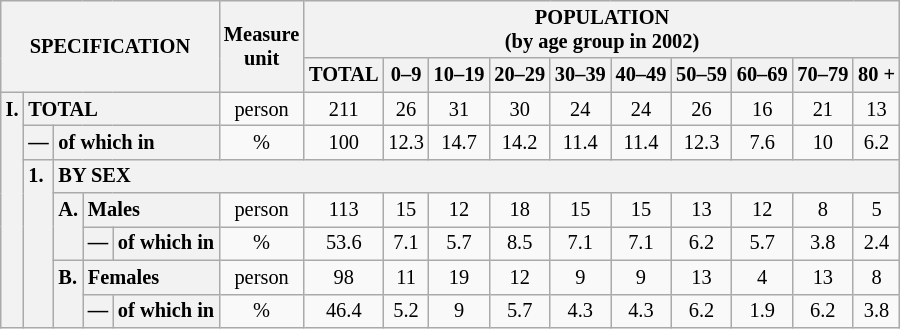<table class="wikitable" style="font-size:85%; text-align:center">
<tr>
<th rowspan="2" colspan="5">SPECIFICATION</th>
<th rowspan="2">Measure<br> unit</th>
<th colspan="10" rowspan="1">POPULATION<br> (by age group in 2002)</th>
</tr>
<tr>
<th>TOTAL</th>
<th>0–9</th>
<th>10–19</th>
<th>20–29</th>
<th>30–39</th>
<th>40–49</th>
<th>50–59</th>
<th>60–69</th>
<th>70–79</th>
<th>80 +</th>
</tr>
<tr>
<th style="text-align:left" valign="top" rowspan="7">I.</th>
<th style="text-align:left" colspan="4">TOTAL</th>
<td>person</td>
<td>211</td>
<td>26</td>
<td>31</td>
<td>30</td>
<td>24</td>
<td>24</td>
<td>26</td>
<td>16</td>
<td>21</td>
<td>13</td>
</tr>
<tr>
<th style="text-align:left" valign="top">—</th>
<th style="text-align:left" colspan="3">of which in</th>
<td>%</td>
<td>100</td>
<td>12.3</td>
<td>14.7</td>
<td>14.2</td>
<td>11.4</td>
<td>11.4</td>
<td>12.3</td>
<td>7.6</td>
<td>10</td>
<td>6.2</td>
</tr>
<tr>
<th style="text-align:left" valign="top" rowspan="5">1.</th>
<th style="text-align:left" colspan="14">BY SEX</th>
</tr>
<tr>
<th style="text-align:left" valign="top" rowspan="2">A.</th>
<th style="text-align:left" colspan="2">Males</th>
<td>person</td>
<td>113</td>
<td>15</td>
<td>12</td>
<td>18</td>
<td>15</td>
<td>15</td>
<td>13</td>
<td>12</td>
<td>8</td>
<td>5</td>
</tr>
<tr>
<th style="text-align:left" valign="top">—</th>
<th style="text-align:left" colspan="1">of which in</th>
<td>%</td>
<td>53.6</td>
<td>7.1</td>
<td>5.7</td>
<td>8.5</td>
<td>7.1</td>
<td>7.1</td>
<td>6.2</td>
<td>5.7</td>
<td>3.8</td>
<td>2.4</td>
</tr>
<tr>
<th style="text-align:left" valign="top" rowspan="2">B.</th>
<th style="text-align:left" colspan="2">Females</th>
<td>person</td>
<td>98</td>
<td>11</td>
<td>19</td>
<td>12</td>
<td>9</td>
<td>9</td>
<td>13</td>
<td>4</td>
<td>13</td>
<td>8</td>
</tr>
<tr>
<th style="text-align:left" valign="top">—</th>
<th style="text-align:left" colspan="1">of which in</th>
<td>%</td>
<td>46.4</td>
<td>5.2</td>
<td>9</td>
<td>5.7</td>
<td>4.3</td>
<td>4.3</td>
<td>6.2</td>
<td>1.9</td>
<td>6.2</td>
<td>3.8</td>
</tr>
</table>
